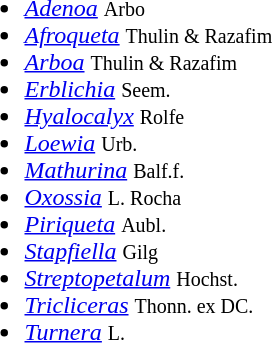<table>
<tr valign=top>
<td><br><ul><li><em><a href='#'>Adenoa</a></em> <small>Arbo</small></li><li><em><a href='#'>Afroqueta</a></em> <small>Thulin & Razafim</small></li><li><em><a href='#'>Arboa</a></em> <small>Thulin & Razafim</small></li><li><em><a href='#'>Erblichia</a></em> <small>Seem.</small></li><li><em><a href='#'>Hyalocalyx</a></em> <small>Rolfe</small></li><li><em><a href='#'>Loewia</a></em> <small>Urb.</small></li><li><em><a href='#'>Mathurina</a></em> <small>Balf.f.</small></li><li><em><a href='#'>Oxossia</a></em> <small> L. Rocha </small></li><li><em><a href='#'>Piriqueta</a></em> <small>Aubl.</small></li><li><em><a href='#'>Stapfiella</a></em> <small>Gilg</small></li><li><em><a href='#'>Streptopetalum</a></em> <small>Hochst.</small></li><li><em><a href='#'>Tricliceras</a></em> <small>Thonn. ex DC.</small></li><li><em><a href='#'>Turnera</a></em> <small>L.</small></li></ul></td>
</tr>
</table>
